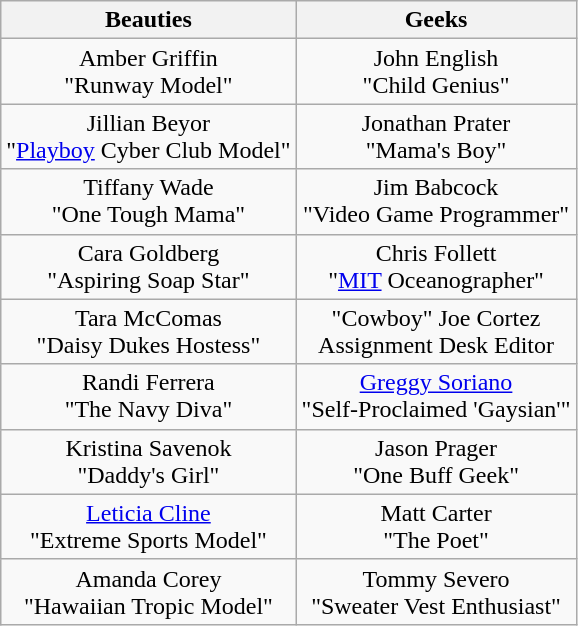<table class="wikitable" style="text-align: center">
<tr>
<th>Beauties</th>
<th>Geeks</th>
</tr>
<tr>
<td>Amber Griffin<br> "Runway Model"</td>
<td>John English <br> "Child Genius"</td>
</tr>
<tr>
<td>Jillian Beyor <br> "<a href='#'>Playboy</a> Cyber Club Model"</td>
<td>Jonathan Prater<br> "Mama's Boy"</td>
</tr>
<tr>
<td>Tiffany Wade<br> "One Tough Mama"</td>
<td>Jim Babcock<br> "Video Game Programmer"</td>
</tr>
<tr>
<td>Cara Goldberg<br> "Aspiring Soap Star"</td>
<td>Chris Follett<br> "<a href='#'>MIT</a> Oceanographer"</td>
</tr>
<tr>
<td>Tara McComas<br> "Daisy Dukes Hostess"</td>
<td>"Cowboy" Joe Cortez <br> Assignment Desk Editor</td>
</tr>
<tr>
<td>Randi Ferrera<br> "The Navy Diva"</td>
<td><a href='#'>Greggy Soriano</a><br>  "Self-Proclaimed 'Gaysian'"</td>
</tr>
<tr>
<td>Kristina Savenok<br> "Daddy's Girl"</td>
<td>Jason Prager<br>"One Buff Geek"</td>
</tr>
<tr>
<td><a href='#'>Leticia Cline</a> <br> "Extreme Sports Model"</td>
<td>Matt Carter<br> "The Poet"</td>
</tr>
<tr>
<td>Amanda Corey<br> "Hawaiian Tropic Model"</td>
<td>Tommy Severo<br> "Sweater Vest Enthusiast"</td>
</tr>
</table>
